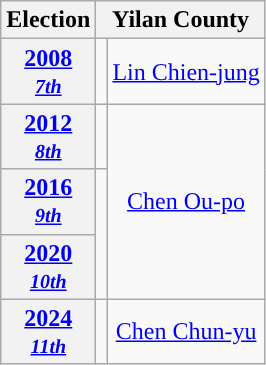<table class="wikitable" align="center" style="text-align:center">
<tr>
<th>Election</th>
<th colspan="2" width="80px">Yilan County</th>
</tr>
<tr>
<th><a href='#'>2008</a><br><small><em><a href='#'>7th</a></em></small><br></th>
<td style="color:inherit;background:"></td>
<td><a href='#'>Lin Chien-jung</a></td>
</tr>
<tr>
<th><a href='#'>2012</a><br><small><em><a href='#'>8th</a></em></small><br></th>
<td style="color:inherit;background:"></td>
<td rowspan=3><a href='#'>Chen Ou-po</a></td>
</tr>
<tr>
<th><a href='#'>2016</a><br><small><em><a href='#'>9th</a></em></small><br></th>
</tr>
<tr>
<th><a href='#'>2020</a><br><small><em><a href='#'>10th</a></em></small><br></th>
</tr>
<tr>
<th><a href='#'>2024</a><br><small><em><a href='#'>11th</a></em></small><br></th>
<td style="color:inherit;background:"></td>
<td><a href='#'>Chen Chun-yu</a></td>
</tr>
</table>
